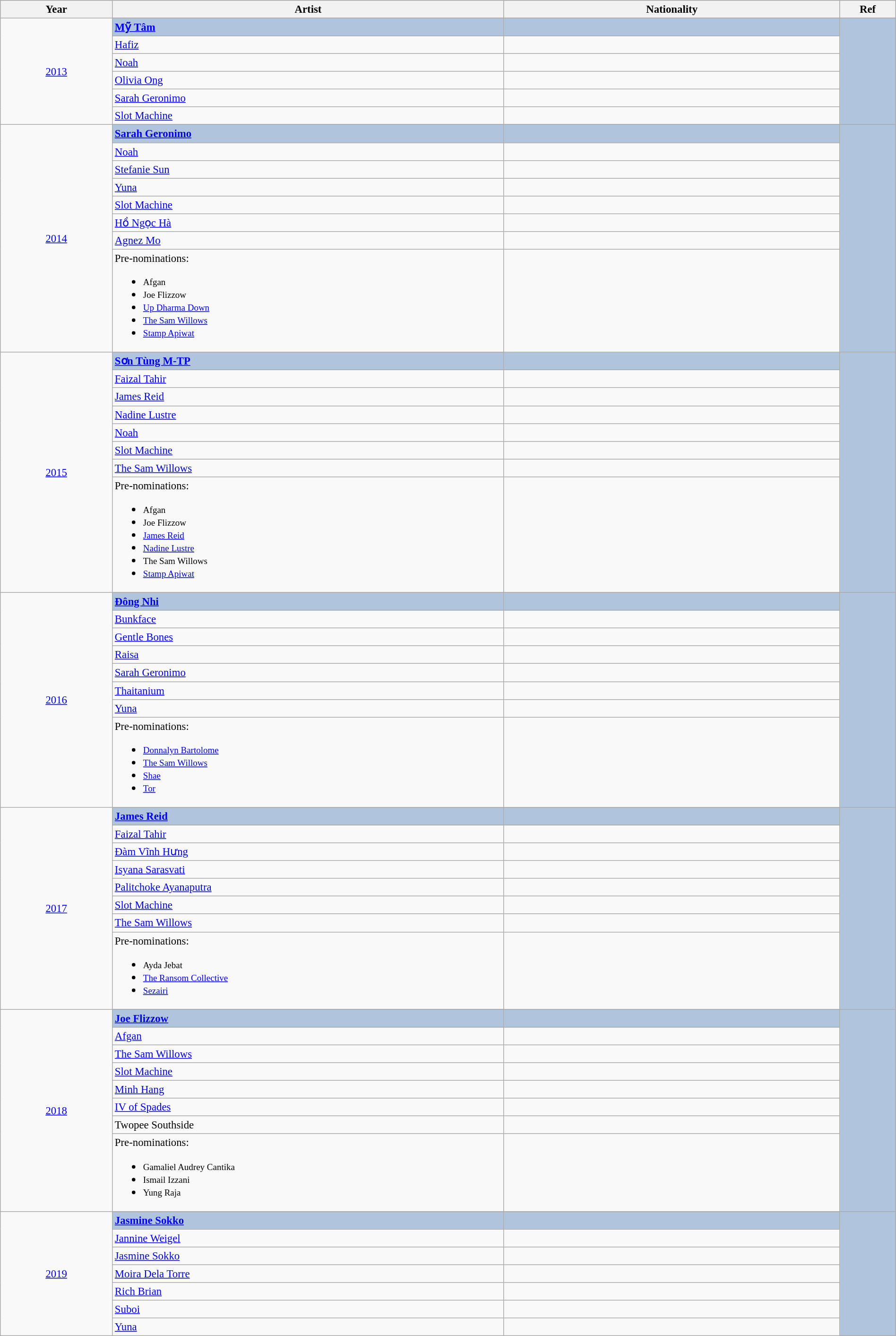<table class="wikitable sortable plainrowheaders" style="font-size:95%; width:100%;">
<tr style="background:#bebebe;">
<th style="width:10%;">Year</th>
<th style="width:35%;">Artist</th>
<th style="width:30%;">Nationality</th>
<th style="width:5%;">Ref</th>
</tr>
<tr>
<td rowspan="7" align="center"><a href='#'>2013</a></td>
</tr>
<tr style="background:#B0C4DE">
<td><strong><a href='#'>Mỹ Tâm</a></strong></td>
<td><strong></strong></td>
<td rowspan="7" align="center"></td>
</tr>
<tr>
<td><a href='#'>Hafiz</a></td>
<td></td>
</tr>
<tr>
<td><a href='#'>Noah</a></td>
<td></td>
</tr>
<tr>
<td><a href='#'>Olivia Ong</a></td>
<td></td>
</tr>
<tr>
<td><a href='#'>Sarah Geronimo</a></td>
<td></td>
</tr>
<tr>
<td><a href='#'>Slot Machine</a></td>
<td></td>
</tr>
<tr>
<td rowspan="9" align="center"><a href='#'>2014</a></td>
</tr>
<tr style="background:#B0C4DE">
<td><strong><a href='#'>Sarah Geronimo</a></strong></td>
<td><strong></strong></td>
<td rowspan="9" align="center"></td>
</tr>
<tr>
<td><a href='#'>Noah</a></td>
<td></td>
</tr>
<tr>
<td><a href='#'>Stefanie Sun</a></td>
<td></td>
</tr>
<tr>
<td><a href='#'>Yuna</a></td>
<td></td>
</tr>
<tr>
<td><a href='#'>Slot Machine</a></td>
<td></td>
</tr>
<tr>
<td><a href='#'>Hồ Ngọc Hà</a></td>
<td></td>
</tr>
<tr>
<td><a href='#'>Agnez Mo</a></td>
<td></td>
</tr>
<tr>
<td>Pre-nominations:<br><ul><li><small>Afgan</small></li><li><small>Joe Flizzow</small></li><li><small><a href='#'>Up Dharma Down</a></small></li><li><small><a href='#'>The Sam Willows</a></small></li><li><small><a href='#'>Stamp Apiwat</a></small></li></ul></td>
</tr>
<tr>
<td rowspan="9" align="center"><a href='#'>2015</a></td>
</tr>
<tr style="background:#B0C4DE">
<td><strong><a href='#'>Sơn Tùng M-TP</a></strong></td>
<td><strong></strong></td>
<td rowspan="9" align="center"></td>
</tr>
<tr>
<td><a href='#'>Faizal Tahir</a></td>
<td></td>
</tr>
<tr>
<td><a href='#'>James Reid</a></td>
<td></td>
</tr>
<tr>
<td><a href='#'>Nadine Lustre</a></td>
<td></td>
</tr>
<tr>
<td><a href='#'>Noah</a></td>
<td></td>
</tr>
<tr>
<td><a href='#'>Slot Machine</a></td>
<td></td>
</tr>
<tr>
<td><a href='#'>The Sam Willows</a></td>
<td></td>
</tr>
<tr>
<td>Pre-nominations:<br><ul><li><small>Afgan</small></li><li><small>Joe Flizzow</small></li><li><small><a href='#'>James Reid</a></small></li><li><small><a href='#'>Nadine Lustre</a></small></li><li><small>The Sam Willows</small></li><li><small><a href='#'>Stamp Apiwat</a></small></li></ul></td>
<td></td>
</tr>
<tr>
<td rowspan="9" align="center"><a href='#'>2016</a></td>
</tr>
<tr style="background:#B0C4DE">
<td><strong><a href='#'>Đông Nhi</a></strong></td>
<td><strong></strong></td>
<td rowspan="9" align="center"></td>
</tr>
<tr>
<td><a href='#'>Bunkface</a></td>
<td></td>
</tr>
<tr>
<td><a href='#'>Gentle Bones</a></td>
<td></td>
</tr>
<tr>
<td><a href='#'>Raisa</a></td>
<td></td>
</tr>
<tr>
<td><a href='#'>Sarah Geronimo</a></td>
<td></td>
</tr>
<tr>
<td><a href='#'>Thaitanium</a></td>
<td></td>
</tr>
<tr>
<td><a href='#'>Yuna</a></td>
<td></td>
</tr>
<tr>
<td>Pre-nominations:<br><ul><li><small><a href='#'>Donnalyn Bartolome</a></small></li><li><small><a href='#'>The Sam Willows</a></small></li><li><small><a href='#'>Shae</a></small></li><li><small><a href='#'>Tor</a></small></li></ul></td>
<td></td>
</tr>
<tr>
<td rowspan="9" align="center"><a href='#'>2017</a></td>
</tr>
<tr style="background:#B0C4DE">
<td><strong><a href='#'>James Reid</a></strong></td>
<td><strong></strong></td>
<td rowspan="9" align="center"></td>
</tr>
<tr>
<td><a href='#'>Faizal Tahir</a></td>
<td></td>
</tr>
<tr>
<td><a href='#'>Đàm Vĩnh Hưng</a></td>
<td></td>
</tr>
<tr>
<td><a href='#'>Isyana Sarasvati</a></td>
<td></td>
</tr>
<tr>
<td><a href='#'>Palitchoke Ayanaputra</a></td>
<td></td>
</tr>
<tr>
<td><a href='#'>Slot Machine</a></td>
<td></td>
</tr>
<tr>
<td><a href='#'>The Sam Willows</a></td>
<td></td>
</tr>
<tr>
<td>Pre-nominations:<br><ul><li><small>Ayda Jebat</small></li><li><small><a href='#'>The Ransom Collective</a></small></li><li><small><a href='#'>Sezairi</a></small></li></ul></td>
</tr>
<tr>
<td rowspan="9" align="center"><a href='#'>2018</a></td>
</tr>
<tr style="background:#B0C4DE">
<td><strong><a href='#'>Joe Flizzow</a></strong></td>
<td><strong></strong></td>
<td rowspan="9" align="center"></td>
</tr>
<tr>
<td><a href='#'>Afgan</a></td>
<td></td>
</tr>
<tr>
<td><a href='#'>The Sam Willows</a></td>
<td></td>
</tr>
<tr>
<td><a href='#'>Slot Machine</a></td>
<td></td>
</tr>
<tr>
<td><a href='#'>Minh Hang</a></td>
<td></td>
</tr>
<tr>
<td><a href='#'>IV of Spades</a></td>
<td></td>
</tr>
<tr>
<td>Twopee Southside</td>
<td></td>
</tr>
<tr>
<td>Pre-nominations:<br><ul><li><small>Gamaliel Audrey Cantika</small></li><li><small>Ismail Izzani</small></li><li><small>Yung Raja</small></li></ul></td>
<td></td>
</tr>
<tr>
<td rowspan="8" align="center"><a href='#'>2019</a></td>
</tr>
<tr style="background:#B0C4DE">
<td><strong><a href='#'>Jasmine Sokko</a></strong></td>
<td><strong></strong></td>
<td rowspan="8" align="center"></td>
</tr>
<tr>
<td><a href='#'>Jannine Weigel</a></td>
<td></td>
</tr>
<tr>
<td><a href='#'>Jasmine Sokko</a></td>
<td></td>
</tr>
<tr>
<td><a href='#'>Moira Dela Torre</a></td>
<td></td>
</tr>
<tr>
<td><a href='#'>Rich Brian</a></td>
<td></td>
</tr>
<tr>
<td><a href='#'>Suboi</a></td>
<td></td>
</tr>
<tr>
<td><a href='#'>Yuna</a></td>
<td></td>
</tr>
</table>
